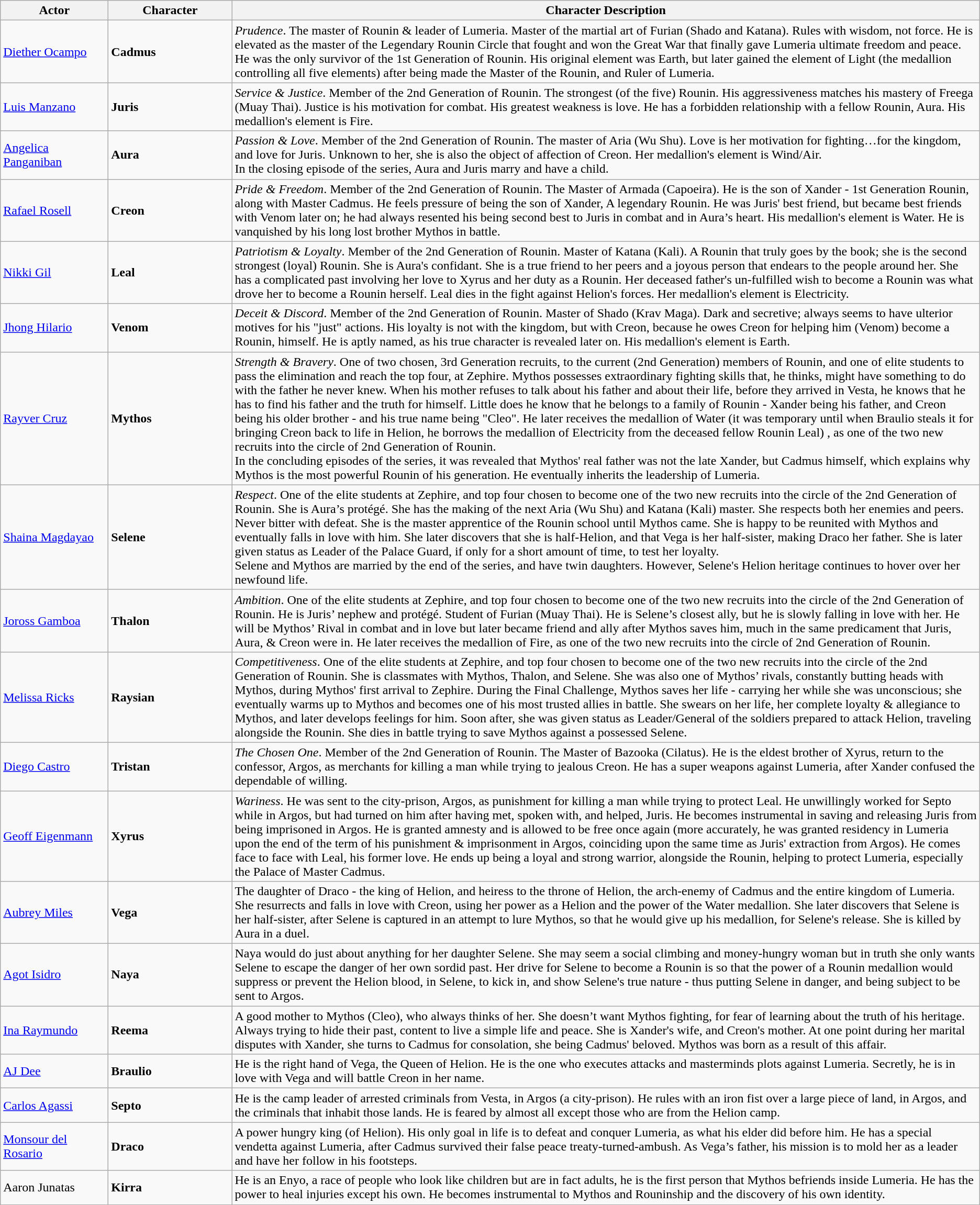<table class="wikitable">
<tr>
<th width="130">Actor</th>
<th width="150">Character</th>
<th>Character Description</th>
</tr>
<tr>
<td><a href='#'>Diether Ocampo</a></td>
<td><strong>Cadmus</strong></td>
<td><em>Prudence</em>.  The master of Rounin & leader of Lumeria.  Master of the martial art of Furian (Shado and Katana).  Rules with wisdom, not force.  He is elevated as the master of the Legendary Rounin Circle that fought and won the Great War that finally gave Lumeria ultimate freedom and peace.  He was the only survivor of the 1st Generation of Rounin.  His original element was Earth, but later gained the element of Light (the medallion controlling all five elements) after being made the Master of the Rounin, and Ruler of Lumeria.</td>
</tr>
<tr>
<td><a href='#'>Luis Manzano</a></td>
<td><strong>Juris</strong></td>
<td><em>Service & Justice</em>.  Member of the 2nd Generation of Rounin.  The strongest (of the five) Rounin.  His aggressiveness matches his mastery of Freega (Muay Thai).  Justice is his motivation for combat.  His greatest weakness is love.  He has a forbidden relationship with a fellow Rounin, Aura.  His medallion's element is Fire.</td>
</tr>
<tr>
<td><a href='#'>Angelica Panganiban</a></td>
<td><strong>Aura</strong></td>
<td><em>Passion & Love</em>.  Member of the 2nd Generation of Rounin.  The master of Aria (Wu Shu).  Love is her motivation for fighting…for the kingdom, and love for Juris.  Unknown to her, she is also the object of affection of Creon.  Her medallion's element is Wind/Air.<br>In the closing episode of the series, Aura and Juris marry and have a child.</td>
</tr>
<tr>
<td><a href='#'>Rafael Rosell</a></td>
<td><strong>Creon</strong></td>
<td><em>Pride & Freedom</em>.  Member of the 2nd Generation of Rounin.  The Master of Armada (Capoeira).  He is the son of Xander - 1st Generation Rounin, along with Master Cadmus.  He feels pressure of being the son of Xander, A legendary Rounin.  He was Juris' best friend, but became best friends with Venom later on; he had always resented his being second best to Juris in combat and in Aura’s heart.  His medallion's element is Water. He is vanquished by his long lost brother Mythos in battle.</td>
</tr>
<tr>
<td><a href='#'>Nikki Gil</a></td>
<td><strong>Leal</strong></td>
<td><em>Patriotism & Loyalty</em>.  Member of the 2nd Generation of Rounin.  Master of Katana (Kali).  A Rounin that truly goes by the book; she is the second strongest (loyal) Rounin.  She is Aura's confidant. She is a true friend to her peers and a joyous person that endears to the people around her. She has a complicated past involving her love to Xyrus and her duty as a Rounin.  Her deceased father's un-fulfilled wish to become a Rounin was what drove her to become a Rounin herself.  Leal dies in the fight against Helion's forces. Her medallion's element is Electricity.</td>
</tr>
<tr>
<td><a href='#'>Jhong Hilario</a></td>
<td><strong>Venom</strong></td>
<td><em>Deceit & Discord</em>.  Member of the 2nd Generation of Rounin.  Master of Shado (Krav Maga).  Dark and secretive; always seems to have ulterior motives for his "just" actions. His loyalty is not with the kingdom, but with Creon, because he owes Creon for helping him (Venom) become a Rounin, himself.  He is aptly named, as his true character is revealed later on.  His medallion's element is Earth.</td>
</tr>
<tr>
<td><a href='#'>Rayver Cruz</a></td>
<td><strong>Mythos</strong></td>
<td><em>Strength & Bravery</em>.  One of two chosen, 3rd Generation recruits, to the current (2nd Generation) members of Rounin, and one of elite students to pass the elimination and reach the top four, at Zephire.  Mythos possesses extraordinary fighting skills that, he thinks, might have something to do with the father he never knew.  When his mother refuses to talk about his father and about their life, before they arrived in Vesta, he knows that he has to find his father and the truth for himself.  Little does he know that he belongs to a family of Rounin - Xander being his father, and Creon being his older brother - and his true name being "Cleo".  He later receives the medallion of Water (it was temporary until when Braulio steals it for bringing Creon back to life in Helion, he borrows the medallion of Electricity from the deceased fellow Rounin Leal) , as one of the two new recruits into the circle of 2nd Generation of Rounin.<br>In the concluding episodes of the series, it was revealed that Mythos' real father was not the late Xander, but Cadmus himself, which explains why Mythos is the most powerful Rounin of his generation. He eventually inherits the leadership of Lumeria.</td>
</tr>
<tr>
<td><a href='#'>Shaina Magdayao</a></td>
<td><strong>Selene</strong></td>
<td><em>Respect</em>.  One of the elite students at Zephire, and top four chosen to become one of the two new recruits into the circle of the 2nd Generation of Rounin.  She is Aura’s protégé. She has the making of the next Aria (Wu Shu) and Katana (Kali) master. She respects both her enemies and peers. Never bitter with defeat. She is the master apprentice of the Rounin school  until Mythos came. She is happy to be reunited with Mythos and eventually falls in love with him.  She later discovers that she is half-Helion, and that Vega is her half-sister, making Draco her father.  She is later given status as Leader of the Palace Guard, if only for a short amount of time, to test her loyalty.<br>Selene and Mythos are married by the end of the series, and have twin daughters. However, Selene's Helion heritage continues to hover over her newfound life.</td>
</tr>
<tr>
<td><a href='#'>Joross Gamboa</a></td>
<td><strong>Thalon</strong></td>
<td><em>Ambition</em>.  One of the elite students at Zephire, and top four chosen to become one of the two new recruits into the circle of the 2nd Generation of Rounin.  He is Juris’ nephew and protégé. Student of Furian (Muay Thai). He is Selene’s closest ally, but he is slowly falling in love with her. He will be Mythos’ Rival in combat and in love but later became friend and ally after Mythos saves him, much in the same predicament that Juris, Aura, & Creon were in.  He later receives the medallion of Fire, as one of the two new recruits into the circle of 2nd Generation of Rounin.</td>
</tr>
<tr>
<td><a href='#'>Melissa Ricks</a></td>
<td><strong>Raysian</strong></td>
<td><em>Competitiveness</em>.  One of the elite students at Zephire, and top four chosen to become one of the two new recruits into the circle of the 2nd Generation of Rounin.  She is classmates with Mythos, Thalon, and Selene. She was also one of Mythos’ rivals, constantly butting heads with Mythos, during Mythos' first arrival to Zephire.  During the Final Challenge, Mythos saves her life - carrying her while she was unconscious; she eventually warms up to Mythos and becomes one of his most trusted allies in battle.  She swears on her life, her complete loyalty & allegiance to Mythos, and later develops feelings for him.  Soon after, she was given status as Leader/General of the soldiers prepared to attack Helion, traveling alongside the Rounin. She dies in battle trying to save Mythos against a possessed Selene.</td>
</tr>
<tr>
<td><a href='#'>Diego Castro</a></td>
<td><strong>Tristan</strong></td>
<td><em>The Chosen One</em>.  Member of the 2nd Generation of Rounin.  The Master of Bazooka (Cilatus).  He is the eldest brother of Xyrus, return to the confessor, Argos, as merchants for killing a man while trying to jealous Creon.  He has a super weapons against Lumeria, after Xander confused the dependable of willing.</td>
</tr>
<tr>
<td><a href='#'>Geoff Eigenmann</a></td>
<td><strong>Xyrus</strong></td>
<td><em>Wariness</em>.  He was sent to the city-prison, Argos, as punishment for killing a man while trying to protect Leal.  He unwillingly worked for Septo while in Argos, but had turned on him after having met, spoken with, and helped, Juris.  He becomes instrumental in saving and releasing Juris from being imprisoned in Argos.  He is granted amnesty and is allowed to be free once again (more accurately, he was granted residency in Lumeria upon the end of the term of his punishment & imprisonment in Argos, coinciding upon the same time as Juris' extraction from Argos). He comes face to face with Leal, his former love.  He ends up being a loyal and strong warrior, alongside the Rounin, helping to protect Lumeria, especially the Palace of Master Cadmus.</td>
</tr>
<tr>
<td><a href='#'>Aubrey Miles</a></td>
<td><strong>Vega</strong></td>
<td>The daughter of Draco - the king of Helion, and heiress to the throne of Helion, the arch-enemy of Cadmus and the entire kingdom of Lumeria. She resurrects and falls in love with Creon, using her power as a Helion and the power of the Water medallion.  She later discovers that Selene is her half-sister, after Selene is captured in an attempt to lure Mythos, so that he would give up his medallion, for Selene's release. She is killed by Aura in a duel.</td>
</tr>
<tr>
<td><a href='#'>Agot Isidro</a></td>
<td><strong>Naya</strong></td>
<td>Naya would do just about anything for her daughter Selene. She may seem a social climbing and money-hungry woman but in truth she only wants Selene to escape the danger of her own sordid past.  Her drive for Selene to become a Rounin is so that the power of a Rounin medallion would suppress or prevent the Helion blood, in Selene, to kick in, and show Selene's true nature - thus putting Selene in danger, and being subject to be sent to Argos.</td>
</tr>
<tr>
<td><a href='#'>Ina Raymundo</a></td>
<td><strong>Reema</strong></td>
<td>A good mother to Mythos (Cleo), who always thinks of her.  She doesn’t want Mythos fighting, for fear of learning about the truth of his heritage.  Always trying to hide their past, content to live a simple life and peace.  She is Xander's wife, and Creon's mother. At one point during her marital disputes with Xander, she turns to Cadmus for consolation, she being Cadmus' beloved. Mythos was born as a result of this affair.</td>
</tr>
<tr>
<td><a href='#'>AJ Dee</a></td>
<td><strong>Braulio</strong></td>
<td>He is the right hand of Vega, the Queen of Helion. He is the one who executes attacks and masterminds plots against Lumeria. Secretly, he is in love with Vega and will battle Creon in her name.</td>
</tr>
<tr>
<td><a href='#'>Carlos Agassi</a></td>
<td><strong>Septo</strong></td>
<td>He is the camp leader of arrested criminals from Vesta, in Argos (a city-prison).  He rules with an iron fist over a large piece of land, in Argos, and the criminals that inhabit those lands.  He is feared by almost all except those who are from the Helion camp.</td>
</tr>
<tr>
<td><a href='#'>Monsour del Rosario</a></td>
<td><strong>Draco</strong></td>
<td>A power hungry king (of Helion).  His only goal in life is to defeat and conquer Lumeria, as what his elder did before him.  He has a special vendetta against Lumeria, after Cadmus survived their false peace treaty-turned-ambush.  As Vega’s father, his mission is to mold her as a leader and have her follow in his footsteps.</td>
</tr>
<tr>
<td>Aaron Junatas</td>
<td><strong>Kirra</strong></td>
<td>He is an Enyo, a race of people who look like children but are in fact adults, he is the first person that Mythos befriends inside Lumeria. He has the power to heal injuries except his own. He becomes instrumental to Mythos and Rouninship and the discovery of his own identity.</td>
</tr>
</table>
